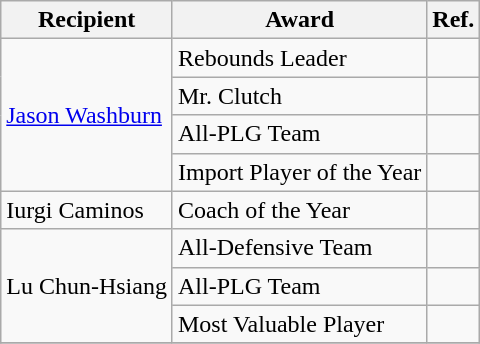<table class="wikitable">
<tr>
<th>Recipient</th>
<th>Award</th>
<th>Ref.</th>
</tr>
<tr>
<td rowspan=4><a href='#'>Jason Washburn</a></td>
<td>Rebounds Leader</td>
<td></td>
</tr>
<tr>
<td>Mr. Clutch</td>
<td></td>
</tr>
<tr>
<td>All-PLG Team</td>
<td></td>
</tr>
<tr>
<td>Import Player of the Year</td>
<td></td>
</tr>
<tr>
<td>Iurgi Caminos</td>
<td>Coach of the Year</td>
<td></td>
</tr>
<tr>
<td rowspan=3>Lu Chun-Hsiang</td>
<td>All-Defensive Team</td>
<td></td>
</tr>
<tr>
<td>All-PLG Team</td>
<td></td>
</tr>
<tr>
<td>Most Valuable Player</td>
<td></td>
</tr>
<tr>
</tr>
</table>
